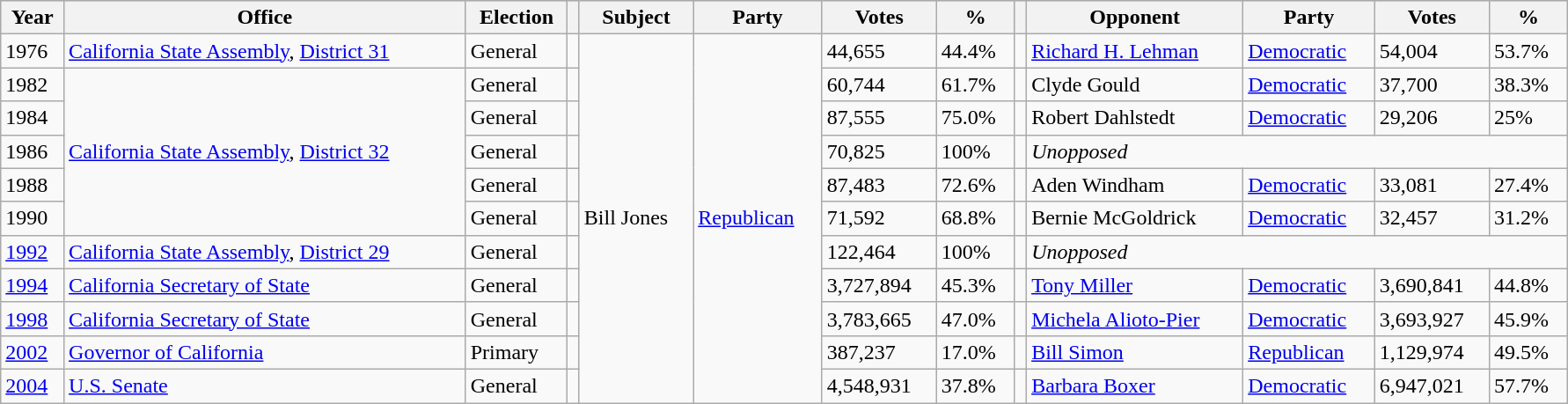<table class=wikitable style="width: 94%" style="text-align: center;" align="center">
<tr bgcolor=#cccccc>
<th>Year</th>
<th>Office</th>
<th>Election</th>
<th></th>
<th>Subject</th>
<th>Party</th>
<th>Votes</th>
<th>%</th>
<th></th>
<th>Opponent</th>
<th>Party</th>
<th>Votes</th>
<th>%</th>
</tr>
<tr>
<td>1976</td>
<td><a href='#'>California State Assembly</a>, <a href='#'>District 31</a></td>
<td>General</td>
<td></td>
<td rowspan=11 >Bill Jones</td>
<td rowspan=11 ><a href='#'>Republican</a></td>
<td>44,655</td>
<td>44.4%</td>
<td></td>
<td><a href='#'>Richard H. Lehman</a></td>
<td><a href='#'>Democratic</a></td>
<td>54,004</td>
<td>53.7%</td>
</tr>
<tr>
<td>1982</td>
<td rowspan=5><a href='#'>California State Assembly</a>, <a href='#'>District 32</a></td>
<td>General</td>
<td></td>
<td>60,744</td>
<td>61.7%</td>
<td></td>
<td>Clyde Gould</td>
<td><a href='#'>Democratic</a></td>
<td>37,700</td>
<td>38.3%</td>
</tr>
<tr>
<td>1984</td>
<td>General</td>
<td></td>
<td>87,555</td>
<td>75.0%</td>
<td></td>
<td>Robert Dahlstedt</td>
<td><a href='#'>Democratic</a></td>
<td>29,206</td>
<td>25%</td>
</tr>
<tr>
<td>1986</td>
<td>General</td>
<td></td>
<td>70,825</td>
<td>100%</td>
<td></td>
<td colspan=4 ><em>Unopposed</em></td>
</tr>
<tr>
<td>1988</td>
<td>General</td>
<td></td>
<td>87,483</td>
<td>72.6%</td>
<td></td>
<td>Aden Windham</td>
<td><a href='#'>Democratic</a></td>
<td>33,081</td>
<td>27.4%</td>
</tr>
<tr>
<td>1990</td>
<td>General</td>
<td></td>
<td>71,592</td>
<td>68.8%</td>
<td></td>
<td>Bernie McGoldrick</td>
<td><a href='#'>Democratic</a></td>
<td>32,457</td>
<td>31.2%</td>
</tr>
<tr>
<td><a href='#'>1992</a></td>
<td><a href='#'>California State Assembly</a>, <a href='#'>District 29</a></td>
<td>General</td>
<td></td>
<td>122,464</td>
<td>100%</td>
<td></td>
<td colspan=4 ><em>Unopposed</em></td>
</tr>
<tr>
<td><a href='#'>1994</a></td>
<td><a href='#'>California Secretary of State</a></td>
<td>General</td>
<td></td>
<td>3,727,894</td>
<td>45.3%</td>
<td></td>
<td><a href='#'>Tony Miller</a></td>
<td><a href='#'>Democratic</a></td>
<td>3,690,841</td>
<td>44.8%</td>
</tr>
<tr>
<td><a href='#'>1998</a></td>
<td><a href='#'>California Secretary of State</a></td>
<td>General</td>
<td></td>
<td>3,783,665</td>
<td>47.0%</td>
<td></td>
<td><a href='#'>Michela Alioto-Pier</a></td>
<td><a href='#'>Democratic</a></td>
<td>3,693,927</td>
<td>45.9%</td>
</tr>
<tr>
<td><a href='#'>2002</a></td>
<td><a href='#'>Governor of California</a></td>
<td>Primary</td>
<td></td>
<td>387,237</td>
<td>17.0%</td>
<td></td>
<td><a href='#'>Bill Simon</a></td>
<td><a href='#'>Republican</a></td>
<td>1,129,974</td>
<td>49.5%</td>
</tr>
<tr>
<td><a href='#'>2004</a></td>
<td><a href='#'>U.S. Senate</a></td>
<td>General</td>
<td></td>
<td>4,548,931</td>
<td>37.8%</td>
<td></td>
<td><a href='#'>Barbara Boxer</a></td>
<td><a href='#'>Democratic</a></td>
<td>6,947,021</td>
<td>57.7%</td>
</tr>
</table>
